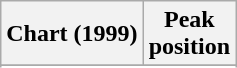<table class="wikitable">
<tr>
<th>Chart (1999)</th>
<th>Peak<br>position</th>
</tr>
<tr>
</tr>
<tr>
</tr>
<tr>
</tr>
<tr>
</tr>
<tr>
</tr>
</table>
